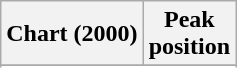<table class="wikitable sortable plainrowheaders" style="text-align:center">
<tr>
<th scope="col">Chart (2000)</th>
<th scope="col">Peak<br>position</th>
</tr>
<tr>
</tr>
<tr>
</tr>
<tr>
</tr>
</table>
